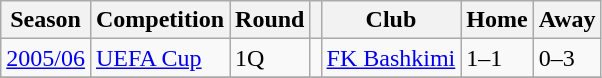<table class="wikitable">
<tr>
<th>Season</th>
<th>Competition</th>
<th>Round</th>
<th></th>
<th>Club</th>
<th>Home</th>
<th>Away</th>
</tr>
<tr>
<td><a href='#'>2005/06</a></td>
<td><a href='#'>UEFA Cup</a></td>
<td>1Q</td>
<td></td>
<td><a href='#'>FK Bashkimi</a></td>
<td>1–1</td>
<td>0–3</td>
</tr>
<tr>
</tr>
</table>
